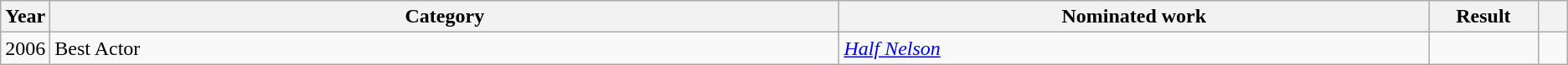<table class=wikitable>
<tr>
<th scope="col" style="width:1em;">Year</th>
<th scope="col" style="width:39em;">Category</th>
<th scope="col" style="width:29em;">Nominated work</th>
<th scope="col" style="width:5em;">Result</th>
<th scope="col" style="width:1em;"></th>
</tr>
<tr>
<td>2006</td>
<td>Best Actor</td>
<td><em><a href='#'>Half Nelson</a></em></td>
<td></td>
<td></td>
</tr>
</table>
